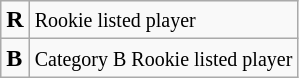<table class="wikitable">
<tr>
<td><span><strong>R</strong></span></td>
<td><small>Rookie listed player</small></td>
</tr>
<tr>
<td><span><strong>B</strong></span></td>
<td><small>Category B Rookie listed player</small></td>
</tr>
</table>
